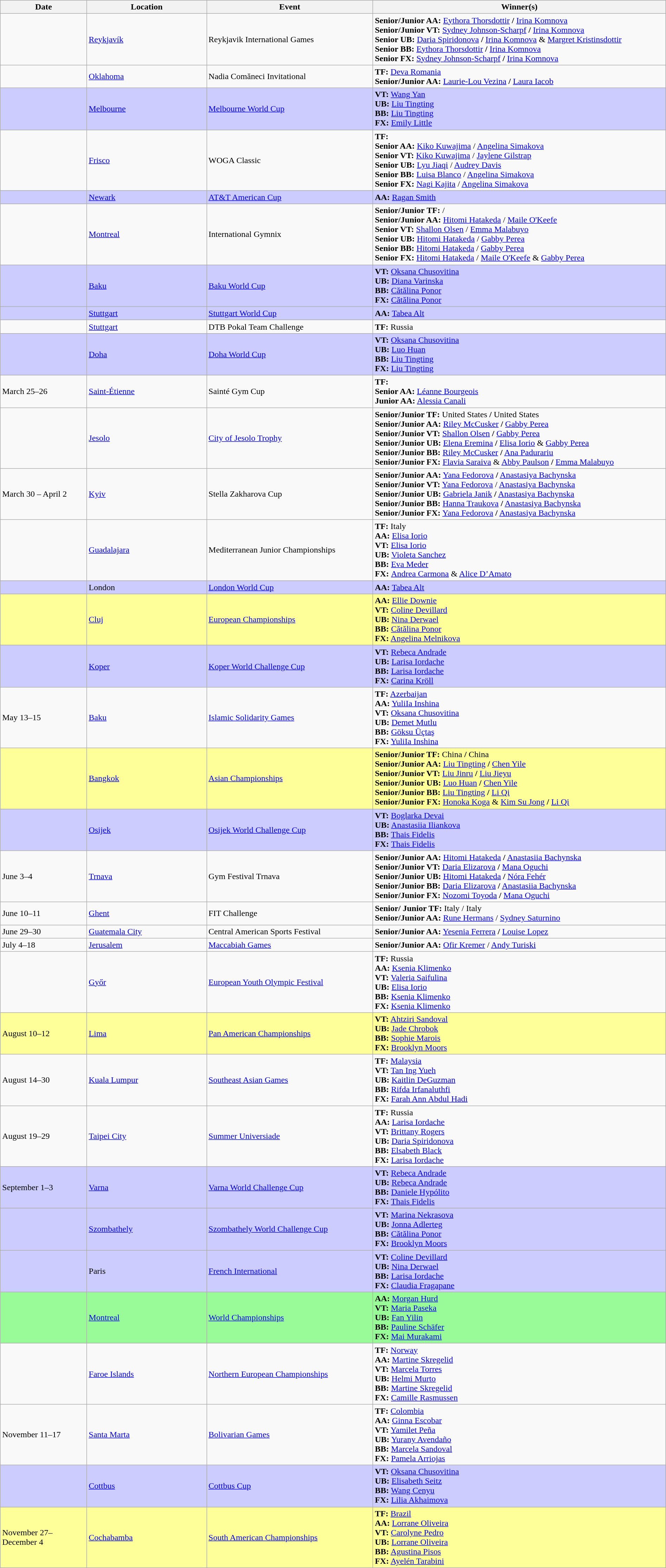<table class="wikitable sortable" style="width:100%;">
<tr>
<th style="text-align:center; width:13%;">Date</th>
<th style="text-align:center; width:18%;">Location</th>
<th style="text-align:center; width:25%;">Event</th>
<th style="text-align:center; width:46%;">Winner(s)</th>
</tr>
<tr>
<td></td>
<td> <a href='#'>Reykjavík</a></td>
<td>Reykjavik International Games</td>
<td><strong>Senior/Junior AA:</strong> <a href='#'>Eythora Thorsdottir</a> <strong>/ </strong> <a href='#'>Irina Komnova</a> <br><strong>Senior/Junior VT:</strong>  <a href='#'>Sydney Johnson-Scharpf</a> <strong>/ </strong> <a href='#'>Irina Komnova</a> <br><strong>Senior UB:</strong>  <a href='#'>Daria Spiridonova</a> <strong>/</strong>  <a href='#'>Irina Komnova</a> &  <a href='#'>Margret Kristinsdottir</a> <br><strong>Senior BB:</strong>  <a href='#'>Eythora Thorsdottir</a> <strong>/</strong>  <a href='#'>Irina Komnova</a> <br><strong>Senior FX:</strong>  <a href='#'>Sydney Johnson-Scharpf</a> <strong>/</strong>  <a href='#'>Irina Komnova</a></td>
</tr>
<tr>
<td></td>
<td> <a href='#'>Oklahoma</a></td>
<td>Nadia Comăneci Invitational</td>
<td><strong>TF:</strong>  <a href='#'>Deva Romania</a> <br><strong>Senior/Junior AA:</strong>  <a href='#'>Laurie-Lou Vezina</a> <strong>/</strong>  <a href='#'>Laura Iacob</a></td>
</tr>
<tr bgcolor="#CCCCFF">
<td></td>
<td> <a href='#'>Melbourne</a></td>
<td><a href='#'>Melbourne World Cup</a></td>
<td><strong>VT:</strong> <a href='#'>Wang Yan</a> <br><strong>UB:</strong>  <a href='#'>Liu Tingting</a> <br><strong>BB:</strong>  <a href='#'>Liu Tingting</a> <br><strong>FX:</strong>  <a href='#'>Emily Little</a></td>
</tr>
<tr>
<td></td>
<td> <a href='#'>Frisco</a></td>
<td>WOGA Classic</td>
<td><strong>TF:</strong> <br><strong>Senior AA:</strong>  <a href='#'>Kiko Kuwajima</a> /  <a href='#'>Angelina Simakova</a> <br><strong>Senior VT:</strong>  <a href='#'>Kiko Kuwajima</a> /  <a href='#'>Jaylene Gilstrap</a> <br><strong>Senior UB:</strong>  <a href='#'>Lyu Jiaqi</a> /  <a href='#'>Audrey Davis</a> <br><strong>Senior BB:</strong>  <a href='#'>Luisa Blanco</a> /  <a href='#'>Angelina Simakova</a> <br><strong>Senior FX:</strong>  <a href='#'>Nagi Kajita</a> /  <a href='#'>Angelina Simakova</a></td>
</tr>
<tr bgcolor="#CCCCFF">
<td></td>
<td> <a href='#'>Newark</a></td>
<td><a href='#'>AT&T American Cup</a></td>
<td><strong>AA:</strong>  <a href='#'>Ragan Smith</a></td>
</tr>
<tr>
<td></td>
<td> <a href='#'>Montreal</a></td>
<td>International Gymnix</td>
<td><strong>Senior/Junior</strong> <strong>TF:</strong>  /  <br><strong>Senior/Junior AA:</strong>  <a href='#'>Hitomi Hatakeda</a> /  <a href='#'>Maile O'Keefe</a><br><strong>Senior VT:</strong>  <a href='#'>Shallon Olsen</a> /  <a href='#'>Emma Malabuyo</a> <br><strong>Senior UB:</strong>  <a href='#'>Hitomi Hatakeda</a> /  <a href='#'>Gabby Perea</a><br><strong>Senior BB:</strong>  <a href='#'>Hitomi Hatakeda</a> /  <a href='#'>Gabby Perea</a><br><strong>Senior FX:</strong>  <a href='#'>Hitomi Hatakeda</a> /  <a href='#'>Maile O'Keefe</a> & <a href='#'>Gabby Perea</a></td>
</tr>
<tr bgcolor="#CCCCFF">
<td></td>
<td> <a href='#'>Baku</a></td>
<td><a href='#'>Baku World Cup</a></td>
<td><strong>VT:</strong>  <a href='#'>Oksana Chusovitina</a><br><strong>UB:</strong>  <a href='#'>Diana Varinska</a><br><strong>BB:</strong>  <a href='#'>Cătălina Ponor</a><br><strong>FX:</strong>  <a href='#'>Cătălina Ponor</a></td>
</tr>
<tr bgcolor="#CCCCFF">
<td></td>
<td> <a href='#'>Stuttgart</a></td>
<td><a href='#'>Stuttgart World Cup</a></td>
<td><strong>AA:</strong>  <a href='#'>Tabea Alt</a></td>
</tr>
<tr>
<td></td>
<td> <a href='#'>Stuttgart</a></td>
<td>DTB Pokal Team Challenge</td>
<td><strong>TF:</strong>  Russia</td>
</tr>
<tr bgcolor="#CCCCFF">
<td></td>
<td> <a href='#'>Doha</a></td>
<td><a href='#'>Doha World Cup</a></td>
<td><strong>VT:</strong>  <a href='#'>Oksana Chusovitina</a><br><strong>UB:</strong>  <a href='#'>Luo Huan</a><br><strong>BB:</strong>  <a href='#'>Liu Tingting</a><br><strong>FX:</strong>  <a href='#'>Liu Tingting</a></td>
</tr>
<tr>
<td>March 25–26</td>
<td> <a href='#'>Saint-Étienne</a></td>
<td>Sainté Gym Cup</td>
<td><strong>TF:</strong>  <br><strong>Senior AA:</strong>  <a href='#'>Léanne Bourgeois</a> <br><strong>Junior AA:</strong>  <a href='#'>Alessia Canali</a></td>
</tr>
<tr>
<td></td>
<td> <a href='#'>Jesolo</a></td>
<td><a href='#'>City of Jesolo Trophy</a></td>
<td><strong>Senior/Junior TF:</strong>  United States <strong>/</strong>  United States <br><strong>Senior/Junior AA:</strong>  <a href='#'>Riley McCusker</a> <strong>/</strong>  <a href='#'>Gabby Perea</a><br><strong>Senior/Junior VT:</strong>  <a href='#'>Shallon Olsen</a> <strong>/</strong> <a href='#'>Gabby Perea</a> <br><strong>Senior/Junior UB:</strong>  <a href='#'>Elena Eremina</a> <strong>/</strong>  <a href='#'>Elisa Iorio</a> &  <a href='#'>Gabby Perea</a> <br><strong>Senior/Junior BB:</strong>  <a href='#'>Riley McCusker</a> <strong>/</strong>  <a href='#'>Ana Padurariu</a> <br><strong>Senior/Junior FX:</strong>  <a href='#'>Flavia Saraiva</a> &  <a href='#'>Abby Paulson</a> <strong>/</strong>  <a href='#'>Emma Malabuyo</a></td>
</tr>
<tr>
<td>March 30 – April 2</td>
<td> <a href='#'>Kyiv</a></td>
<td>Stella Zakharova Cup</td>
<td><strong>Senior/Junior AA:</strong>  <a href='#'>Yana Fedorova</a> <strong>/</strong>  <a href='#'>Anastasiya Bachynska</a><br><strong>Senior/Junior VT:</strong>  <a href='#'>Yana Fedorova</a> /  <a href='#'>Anastasiya Bachynska</a><br><strong>Senior/Junior UB:</strong>  <a href='#'>Gabriela Janik</a> <strong>/</strong>  <a href='#'>Anastasiya Bachynska</a><br><strong>Senior/Junior BB:</strong>  <a href='#'>Hanna Traukova</a> <strong>/</strong>  <a href='#'>Anastasiya Bachynska</a><br><strong>Senior/Junior FX:</strong>  <a href='#'>Yana Fedorova</a> <strong>/</strong>  <a href='#'>Anastasiya Bachynska</a></td>
</tr>
<tr>
<td></td>
<td> <a href='#'>Guadalajara</a></td>
<td>Mediterranean Junior Championships</td>
<td><strong>TF:</strong>  Italy<br><strong>AA: </strong> <a href='#'>Elisa Iorio</a><br><strong>VT: </strong> <a href='#'>Elisa Iorio</a><br><strong>UB:</strong>  <a href='#'>Violeta Sanchez</a><br><strong>BB:</strong>  <a href='#'>Eva Meder</a><br><strong>FX: </strong> <a href='#'>Andrea Carmona</a> & <strong></strong> <a href='#'>Alice D’Amato</a></td>
</tr>
<tr bgcolor="#CCCCFF">
<td></td>
<td> London</td>
<td><a href='#'>London World Cup</a></td>
<td><strong>AA:</strong>  <a href='#'>Tabea Alt</a></td>
</tr>
<tr bgcolor="FFFF99">
<td></td>
<td> <a href='#'>Cluj</a></td>
<td><a href='#'>European Championships</a></td>
<td><strong>AA:</strong>  <a href='#'>Ellie Downie</a><br><strong>VT:</strong>  <a href='#'>Coline Devillard</a><br><strong>UB:</strong>  <a href='#'>Nina Derwael</a><br><strong>BB:</strong>  <a href='#'>Cătălina Ponor</a><br><strong>FX:</strong>  <a href='#'>Angelina Melnikova</a></td>
</tr>
<tr bgcolor="#CCCCFF">
<td></td>
<td> <a href='#'>Koper</a></td>
<td><a href='#'>Koper World Challenge Cup</a></td>
<td><strong>VT:</strong>  <a href='#'>Rebeca Andrade</a><br><strong>UB:</strong>  <a href='#'>Larisa Iordache</a><br><strong>BB:</strong>  <a href='#'>Larisa Iordache</a><br><strong>FX:</strong>  <a href='#'>Carina Kröll</a></td>
</tr>
<tr>
<td>May 13–15</td>
<td> <a href='#'>Baku</a></td>
<td><a href='#'>Islamic Solidarity Games</a></td>
<td><strong>TF:</strong>  <a href='#'>Azerbaijan</a> <br><strong>AA:</strong>  <a href='#'>YuliIa Inshina</a> <br><strong>VT:</strong>  <a href='#'>Oksana Chusovitina</a> <br><strong>UB:</strong>  <a href='#'>Demet Mutlu</a> <br><strong>BB:</strong>  <a href='#'>Göksu Üçtaş</a> <br><strong>FX:</strong>  <a href='#'>YuliIa Inshina</a></td>
</tr>
<tr bgcolor="FFFF99">
<td></td>
<td> <a href='#'>Bangkok</a></td>
<td><a href='#'>Asian Championships</a></td>
<td><strong>Senior/Junior TF:</strong> China <strong>/</strong>  China <br><strong>Senior/Junior AA:</strong>  <a href='#'>Liu Tingting</a> <strong>/</strong>  <a href='#'>Chen Yile</a> <br><strong>Senior/Junior VT:</strong>  <a href='#'>Liu Jinru</a> <strong>/</strong>  <a href='#'>Liu Jieyu</a><br><strong>Senior/Junior UB:</strong>  <a href='#'>Luo Huan</a> <strong>/</strong>  <a href='#'>Chen Yile</a> <br><strong>Senior/Junior BB:</strong>  <a href='#'>Liu Tingting</a> <strong>/</strong>  <a href='#'>Li Qi</a><br><strong>Senior/Junior</strong> <strong>FX:</strong>  <a href='#'>Honoka Koga</a> &  <a href='#'>Kim Su Jong</a> <strong>/ </strong> <a href='#'>Li Qi</a></td>
</tr>
<tr bgcolor="#CCCCFF">
<td></td>
<td> <a href='#'>Osijek</a></td>
<td><a href='#'>Osijek World Challenge Cup</a></td>
<td><strong>VT:</strong>  <a href='#'>Boglarka Devai</a><br><strong>UB:</strong>  <a href='#'>Anastasiia Iliankova</a><br><strong>BB:</strong>  <a href='#'>Thais Fidelis</a><br><strong>FX: </strong> <a href='#'>Thais Fidelis</a></td>
</tr>
<tr>
<td>June 3–4</td>
<td> <a href='#'>Trnava</a></td>
<td>Gym Festival Trnava</td>
<td><strong>Senior/Junior AA:</strong>  <a href='#'>Hitomi Hatakeda</a> <strong>/</strong>  <a href='#'>Anastasiia Bachynska</a> <br><strong>Senior/Junior VT:</strong>  <a href='#'>Daria Elizarova</a> <strong>/</strong>  <a href='#'>Mana Oguchi</a> <br><strong>Senior/Junior UB:</strong>  <a href='#'>Hitomi Hatakeda</a> <strong>/</strong>  <a href='#'>Nóra Fehér</a> <br><strong>Senior/Junior BB:</strong>  <a href='#'>Daria Elizarova</a> <strong>/</strong>  <a href='#'>Anastasiia Bachynska</a><br><strong>Senior/Junior FX:</strong>  <a href='#'>Nozomi Toyoda</a> <strong>/</strong>  <a href='#'>Mana Oguchi</a></td>
</tr>
<tr>
<td>June 10–11</td>
<td> <a href='#'>Ghent</a></td>
<td>FIT Challenge</td>
<td><strong>Senior/ Junior TF:</strong>  Italy /  Italy <br><strong>Senior/Junior AA:</strong>  <a href='#'>Rune Hermans</a> /  <a href='#'>Sydney Saturnino</a></td>
</tr>
<tr>
<td>June 29–30</td>
<td> <a href='#'>Guatemala City</a></td>
<td>Central American Sports Festival</td>
<td><strong>Senior/Junior AA:</strong>  <a href='#'>Yesenia Ferrera</a> <strong>/</strong>  <a href='#'>Louise Lopez</a></td>
</tr>
<tr>
<td>July 4–18</td>
<td> <a href='#'>Jerusalem</a></td>
<td><a href='#'>Maccabiah Games</a></td>
<td><strong>Senior/Junior AA: </strong> <a href='#'>Ofir Kremer</a> / <strong></strong> <a href='#'>Andy Turiski</a></td>
</tr>
<tr>
<td></td>
<td> <a href='#'>Győr</a></td>
<td><a href='#'>European Youth Olympic Festival</a></td>
<td><strong>TF:</strong>  Russia<br><strong>AA:</strong>  <a href='#'>Ksenia Klimenko</a><br><strong>VT:</strong>  <a href='#'>Valeria Saifulina</a><br><strong>UB:</strong>  <a href='#'>Elisa Iorio</a><br><strong>BB:</strong>  <a href='#'>Ksenia Klimenko</a><br><strong>FX:</strong>  <a href='#'>Ksenia Klimenko</a></td>
</tr>
<tr bgcolor="FFFF99">
<td>August 10–12</td>
<td> <a href='#'>Lima</a></td>
<td><a href='#'>Pan American Championships</a></td>
<td><strong>VT:</strong>  <a href='#'>Ahtziri Sandoval</a><br><strong>UB:</strong>  <a href='#'>Jade Chrobok</a><br><strong>BB:</strong>  <a href='#'>Sophie Marois</a><br><strong>FX:</strong>  <a href='#'>Brooklyn Moors</a></td>
</tr>
<tr>
<td>August 14–30</td>
<td> <a href='#'>Kuala Lumpur</a></td>
<td><a href='#'>Southeast Asian Games</a></td>
<td><strong>TF:</strong>  <a href='#'>Malaysia</a><br><strong>VT:</strong>  <a href='#'>Tan Ing Yueh</a><br><strong>UB:</strong>  <a href='#'>Kaitlin DeGuzman</a><br><strong>BB:</strong>  <a href='#'>Rifda Irfanaluthfi</a> <br><strong>FX:</strong>  <a href='#'>Farah Ann Abdul Hadi</a></td>
</tr>
<tr>
<td>August 19–29</td>
<td> <a href='#'>Taipei City</a></td>
<td><a href='#'>Summer Universiade</a></td>
<td><strong>TF:</strong>  Russia <br><strong>AA:</strong>  <a href='#'>Larisa Iordache</a><br><strong>VT:</strong>  <a href='#'>Brittany Rogers</a><br><strong>UB:</strong>  <a href='#'>Daria Spiridonova</a> <br><strong>BB:</strong>  <a href='#'>Elsabeth Black</a><br><strong>FX:</strong>  <a href='#'>Larisa Iordache</a></td>
</tr>
<tr bgcolor="#CCCCFF">
<td>September 1–3</td>
<td> <a href='#'>Varna</a></td>
<td><a href='#'>Varna World Challenge Cup</a></td>
<td><strong>VT:</strong>  <a href='#'>Rebeca Andrade</a><br><strong>UB:</strong>  <a href='#'>Rebeca Andrade</a><br><strong>BB:</strong>  <a href='#'>Daniele Hypólito</a><br><strong>FX:</strong> <a href='#'>Thais Fidelis</a></td>
</tr>
<tr bgcolor="#CCCCFF">
<td></td>
<td> <a href='#'>Szombathely</a></td>
<td><a href='#'>Szombathely World Challenge Cup</a></td>
<td><strong>VT:</strong>  <a href='#'>Marina Nekrasova</a><br><strong>UB:</strong>  <a href='#'>Jonna Adlerteg</a><br><strong>BB:</strong>  <a href='#'>Cătălina Ponor</a><br><strong>FX: </strong> <a href='#'>Brooklyn Moors</a></td>
</tr>
<tr bgcolor="#CCCCFF">
<td></td>
<td> Paris</td>
<td><a href='#'>French International</a></td>
<td><strong>VT:</strong>  <a href='#'>Coline Devillard</a><br><strong>UB:</strong>  <a href='#'>Nina Derwael</a><br><strong>BB:</strong>  <a href='#'>Larisa Iordache</a><br><strong>FX:</strong>  <a href='#'>Claudia Fragapane</a><br></td>
</tr>
<tr bgcolor="98FB98">
<td></td>
<td> <a href='#'>Montreal</a></td>
<td><a href='#'>World Championships</a></td>
<td><strong>AA:</strong>  <a href='#'>Morgan Hurd</a><br><strong>VT:</strong>  <a href='#'>Maria Paseka</a><br><strong>UB:</strong>  <a href='#'>Fan Yilin</a><br><strong>BB:</strong>  <a href='#'>Pauline Schäfer</a><br><strong>FX:</strong>  <a href='#'>Mai Murakami</a><br></td>
</tr>
<tr>
<td></td>
<td> <a href='#'>Faroe Islands</a></td>
<td><a href='#'>Northern European Championships</a></td>
<td><strong>TF:</strong>  <a href='#'>Norway</a><br><strong>AA:</strong>  <a href='#'>Martine Skregelid</a><br><strong>VT:</strong>  <a href='#'>Marcela Torres</a><br><strong>UB:</strong>  <a href='#'>Helmi Murto</a><br><strong>BB:</strong>  <a href='#'>Martine Skregelid</a> <br><strong>FX:</strong>  <a href='#'>Camille Rasmussen</a></td>
</tr>
<tr>
<td>November 11–17</td>
<td> <a href='#'>Santa Marta</a></td>
<td><a href='#'>Bolivarian Games</a></td>
<td><strong>TF:</strong>  <a href='#'>Colombia</a><br><strong>AA:</strong>  <a href='#'>Ginna Escobar</a><br><strong>VT:</strong>  <a href='#'>Yamilet Peña</a><br><strong>UB:</strong>  <a href='#'>Yurany Avendaño</a><br><strong>BB:</strong>  <a href='#'>Marcela Sandoval</a> <br><strong>FX:</strong>  <a href='#'>Pamela Arriojas</a></td>
</tr>
<tr bgcolor="#CCCCFF">
<td></td>
<td> <a href='#'>Cottbus</a></td>
<td><a href='#'>Cottbus Cup</a></td>
<td><strong>VT:</strong>  <a href='#'>Oksana Chusovitina</a><br><strong>UB:</strong>  <a href='#'>Elisabeth Seitz</a><br><strong>BB:</strong>  <a href='#'>Wang Cenyu</a><br><strong>FX:</strong>  <a href='#'>Lilia Akhaimova</a></td>
</tr>
<tr bgcolor="FFFF99">
<td>November 27–December 4</td>
<td> <a href='#'>Cochabamba</a></td>
<td><a href='#'>South American Championships</a></td>
<td><strong>TF:</strong>  <a href='#'>Brazil</a><br><strong>AA:</strong>  <a href='#'>Lorrane Oliveira</a><br><strong>VT:</strong>  <a href='#'>Carolyne Pedro</a><br><strong>UB:</strong>  <a href='#'>Lorrane Oliveira</a><br><strong>BB:</strong>  <a href='#'>Agustina Pisos</a> <br><strong>FX:</strong>  <a href='#'>Ayelén Tarabini</a></td>
</tr>
</table>
